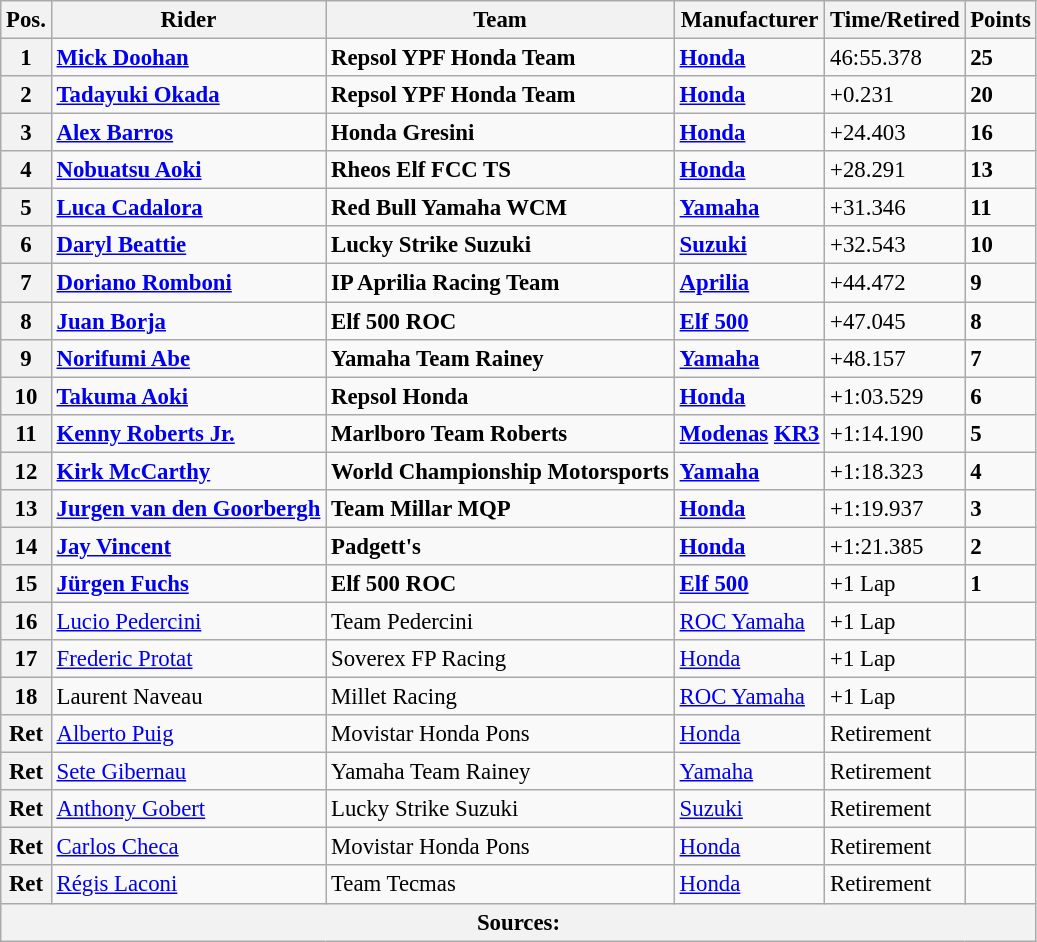<table class="wikitable" style="font-size: 95%;">
<tr>
<th>Pos.</th>
<th>Rider</th>
<th>Team</th>
<th>Manufacturer</th>
<th>Time/Retired</th>
<th>Points</th>
</tr>
<tr>
<th>1</th>
<td> <strong><a href='#'>Mick Doohan</a></strong></td>
<td><strong>Repsol YPF Honda Team</strong></td>
<td><strong><a href='#'>Honda</a></strong></td>
<td>46:55.378</td>
<td><strong>25</strong></td>
</tr>
<tr>
<th>2</th>
<td> <strong><a href='#'>Tadayuki Okada</a></strong></td>
<td><strong>Repsol YPF Honda Team</strong></td>
<td><strong><a href='#'>Honda</a></strong></td>
<td>+0.231</td>
<td><strong>20</strong></td>
</tr>
<tr>
<th>3</th>
<td> <strong><a href='#'>Alex Barros</a></strong></td>
<td><strong>Honda Gresini</strong></td>
<td><strong><a href='#'>Honda</a></strong></td>
<td>+24.403</td>
<td><strong>16</strong></td>
</tr>
<tr>
<th>4</th>
<td> <strong><a href='#'>Nobuatsu Aoki</a></strong></td>
<td><strong>Rheos Elf FCC TS</strong></td>
<td><strong><a href='#'>Honda</a></strong></td>
<td>+28.291</td>
<td><strong>13</strong></td>
</tr>
<tr>
<th>5</th>
<td> <strong><a href='#'>Luca Cadalora</a></strong></td>
<td><strong>Red Bull Yamaha WCM</strong></td>
<td><strong><a href='#'>Yamaha</a></strong></td>
<td>+31.346</td>
<td><strong>11</strong></td>
</tr>
<tr>
<th>6</th>
<td> <strong><a href='#'>Daryl Beattie</a></strong></td>
<td><strong>Lucky Strike Suzuki</strong></td>
<td><strong><a href='#'>Suzuki</a></strong></td>
<td>+32.543</td>
<td><strong>10</strong></td>
</tr>
<tr>
<th>7</th>
<td> <strong><a href='#'>Doriano Romboni</a></strong></td>
<td><strong>IP Aprilia Racing Team</strong></td>
<td><strong><a href='#'>Aprilia</a></strong></td>
<td>+44.472</td>
<td><strong>9</strong></td>
</tr>
<tr>
<th>8</th>
<td> <strong><a href='#'>Juan Borja</a></strong></td>
<td><strong>Elf 500 ROC</strong></td>
<td><strong><a href='#'>Elf 500</a></strong></td>
<td>+47.045</td>
<td><strong>8</strong></td>
</tr>
<tr>
<th>9</th>
<td> <strong><a href='#'>Norifumi Abe</a></strong></td>
<td><strong>Yamaha Team Rainey</strong></td>
<td><strong><a href='#'>Yamaha</a></strong></td>
<td>+48.157</td>
<td><strong>7</strong></td>
</tr>
<tr>
<th>10</th>
<td> <strong><a href='#'>Takuma Aoki</a></strong></td>
<td><strong>Repsol Honda</strong></td>
<td><strong><a href='#'>Honda</a></strong></td>
<td>+1:03.529</td>
<td><strong>6</strong></td>
</tr>
<tr>
<th>11</th>
<td> <strong><a href='#'>Kenny Roberts Jr.</a></strong></td>
<td><strong>Marlboro Team Roberts</strong></td>
<td><strong><a href='#'>Modenas</a> <a href='#'>KR3</a></strong></td>
<td>+1:14.190</td>
<td><strong>5</strong></td>
</tr>
<tr>
<th>12</th>
<td> <strong><a href='#'>Kirk McCarthy</a></strong></td>
<td><strong>World Championship Motorsports</strong></td>
<td><strong><a href='#'>Yamaha</a></strong></td>
<td>+1:18.323</td>
<td><strong>4</strong></td>
</tr>
<tr>
<th>13</th>
<td> <strong><a href='#'>Jurgen van den Goorbergh</a></strong></td>
<td><strong>Team Millar MQP</strong></td>
<td><strong><a href='#'>Honda</a></strong></td>
<td>+1:19.937</td>
<td><strong>3</strong></td>
</tr>
<tr>
<th>14</th>
<td> <strong><a href='#'>Jay Vincent</a></strong></td>
<td><strong>Padgett's</strong></td>
<td><strong><a href='#'>Honda</a></strong></td>
<td>+1:21.385</td>
<td><strong>2</strong></td>
</tr>
<tr>
<th>15</th>
<td> <strong><a href='#'>Jürgen Fuchs</a></strong></td>
<td><strong>Elf 500 ROC</strong></td>
<td><strong><a href='#'>Elf 500</a></strong></td>
<td>+1 Lap</td>
<td><strong>1</strong></td>
</tr>
<tr>
<th>16</th>
<td> <a href='#'>Lucio Pedercini</a></td>
<td>Team Pedercini</td>
<td><a href='#'>ROC Yamaha</a></td>
<td>+1 Lap</td>
<td></td>
</tr>
<tr>
<th>17</th>
<td> <a href='#'>Frederic Protat</a></td>
<td>Soverex FP Racing</td>
<td><a href='#'>Honda</a></td>
<td>+1 Lap</td>
<td></td>
</tr>
<tr>
<th>18</th>
<td> Laurent Naveau</td>
<td>Millet Racing</td>
<td><a href='#'>ROC Yamaha</a></td>
<td>+1 Lap</td>
<td></td>
</tr>
<tr>
<th>Ret</th>
<td> <a href='#'>Alberto Puig</a></td>
<td>Movistar Honda Pons</td>
<td><a href='#'>Honda</a></td>
<td>Retirement</td>
<td></td>
</tr>
<tr>
<th>Ret</th>
<td> <a href='#'>Sete Gibernau</a></td>
<td>Yamaha Team Rainey</td>
<td><a href='#'>Yamaha</a></td>
<td>Retirement</td>
<td></td>
</tr>
<tr>
<th>Ret</th>
<td> <a href='#'>Anthony Gobert</a></td>
<td>Lucky Strike Suzuki</td>
<td><a href='#'>Suzuki</a></td>
<td>Retirement</td>
<td></td>
</tr>
<tr>
<th>Ret</th>
<td> <a href='#'>Carlos Checa</a></td>
<td>Movistar Honda Pons</td>
<td><a href='#'>Honda</a></td>
<td>Retirement</td>
<td></td>
</tr>
<tr>
<th>Ret</th>
<td> <a href='#'>Régis Laconi</a></td>
<td>Team Tecmas</td>
<td><a href='#'>Honda</a></td>
<td>Retirement</td>
<td></td>
</tr>
<tr>
<th colspan=8>Sources:</th>
</tr>
</table>
